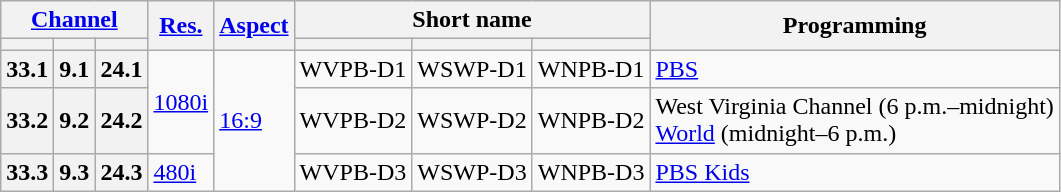<table class="wikitable">
<tr>
<th scope = "col" colspan="3"><a href='#'>Channel</a></th>
<th scope = "col" rowspan="2"><a href='#'>Res.</a></th>
<th scope = "col" rowspan="2"><a href='#'>Aspect</a></th>
<th scope = "col" colspan="3">Short name</th>
<th scope = "col" rowspan="2">Programming</th>
</tr>
<tr>
<th scope = "col"></th>
<th></th>
<th></th>
<th scope = "col"></th>
<th></th>
<th></th>
</tr>
<tr>
<th scope = row>33.1</th>
<th>9.1</th>
<th>24.1</th>
<td rowspan=2><a href='#'>1080i</a></td>
<td rowspan=3><a href='#'>16:9</a></td>
<td>WVPB-D1</td>
<td>WSWP-D1</td>
<td>WNPB-D1</td>
<td><a href='#'>PBS</a></td>
</tr>
<tr>
<th scope = row>33.2</th>
<th>9.2</th>
<th>24.2</th>
<td>WVPB-D2</td>
<td>WSWP-D2</td>
<td>WNPB-D2</td>
<td>West Virginia Channel (6 p.m.–midnight)<br><a href='#'>World</a> (midnight–6 p.m.)</td>
</tr>
<tr>
<th scope = row>33.3</th>
<th>9.3</th>
<th>24.3</th>
<td><a href='#'>480i</a></td>
<td>WVPB-D3</td>
<td>WSWP-D3</td>
<td>WNPB-D3</td>
<td><a href='#'>PBS Kids</a></td>
</tr>
</table>
